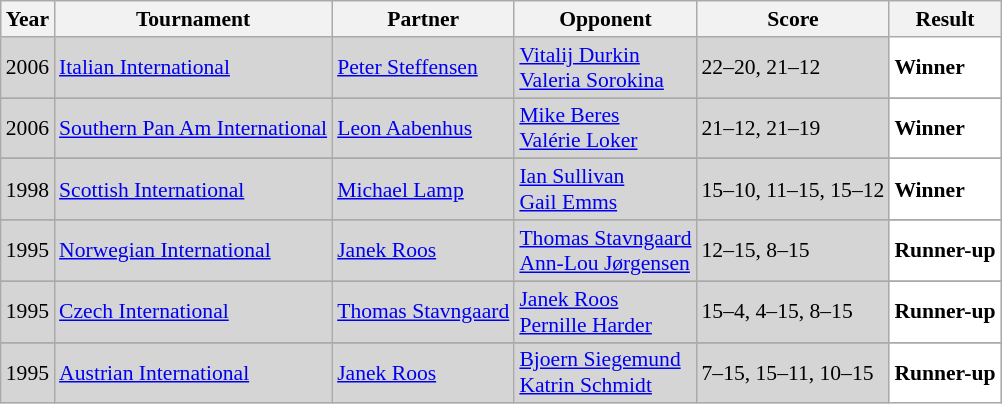<table class="sortable wikitable" style="font-size: 90%;">
<tr>
<th>Year</th>
<th>Tournament</th>
<th>Partner</th>
<th>Opponent</th>
<th>Score</th>
<th>Result</th>
</tr>
<tr style="background:#D5D5D5">
<td align="center">2006</td>
<td align="left"><a href='#'>Italian International</a></td>
<td align="left"> <a href='#'>Peter Steffensen</a></td>
<td align="left"> <a href='#'>Vitalij Durkin</a> <br>  <a href='#'>Valeria Sorokina</a></td>
<td align="left">22–20, 21–12</td>
<td style="text-align:left; background:white"> <strong>Winner</strong></td>
</tr>
<tr>
</tr>
<tr style="background:#D5D5D5">
<td align="center">2006</td>
<td align="left"><a href='#'>Southern Pan Am International</a></td>
<td align="left"> <a href='#'>Leon Aabenhus</a></td>
<td align="left"> <a href='#'>Mike Beres</a> <br>  <a href='#'>Valérie Loker</a></td>
<td align="left">21–12, 21–19</td>
<td style="text-align:left; background:white"> <strong>Winner</strong></td>
</tr>
<tr>
</tr>
<tr style="background:#D5D5D5">
<td align="center">1998</td>
<td align="left"><a href='#'>Scottish International</a></td>
<td align="left"> <a href='#'>Michael Lamp</a></td>
<td align="left"> <a href='#'>Ian Sullivan</a> <br>  <a href='#'>Gail Emms</a></td>
<td align="left">15–10, 11–15, 15–12</td>
<td style="text-align:left; background:white"> <strong>Winner</strong></td>
</tr>
<tr>
</tr>
<tr style="background:#D5D5D5">
<td align="center">1995</td>
<td align="left"><a href='#'>Norwegian International</a></td>
<td align="left"> <a href='#'>Janek Roos</a></td>
<td align="left"> <a href='#'>Thomas Stavngaard</a> <br>  <a href='#'>Ann-Lou Jørgensen</a></td>
<td align="left">12–15, 8–15</td>
<td style="text-align:left; background:white"> <strong>Runner-up</strong></td>
</tr>
<tr>
</tr>
<tr style="background:#D5D5D5">
<td align="center">1995</td>
<td align="left"><a href='#'>Czech International</a></td>
<td align="left"> <a href='#'>Thomas Stavngaard</a></td>
<td align="left"> <a href='#'>Janek Roos</a> <br>  <a href='#'>Pernille Harder</a></td>
<td align="left">15–4, 4–15, 8–15</td>
<td style="text-align:left; background:white"> <strong>Runner-up</strong></td>
</tr>
<tr>
</tr>
<tr style="background:#D5D5D5">
<td align="center">1995</td>
<td align="left"><a href='#'>Austrian International</a></td>
<td align="left"> <a href='#'>Janek Roos</a></td>
<td align="left"> <a href='#'>Bjoern Siegemund</a> <br>  <a href='#'>Katrin Schmidt</a></td>
<td align="left">7–15, 15–11, 10–15</td>
<td style="text-align:left; background:white"> <strong>Runner-up</strong></td>
</tr>
</table>
